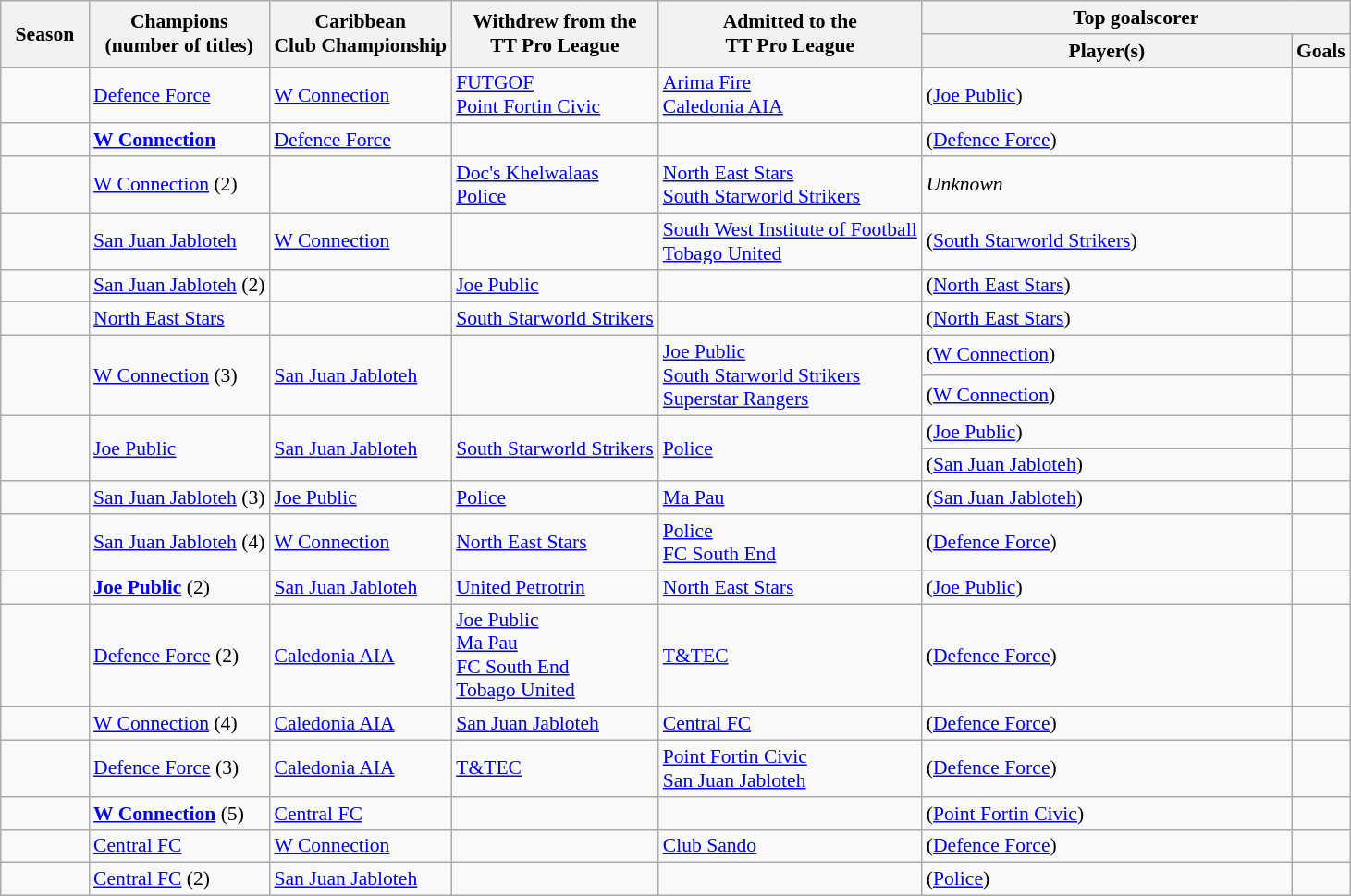<table class="wikitable sortable" style="text-align:left; font-size:90%;">
<tr>
<th rowspan=2>  Season  </th>
<th rowspan=2>Champions<br>(number of titles)</th>
<th rowspan=2>Caribbean<br>Club Championship</th>
<th rowspan=2>Withdrew from the<br>TT Pro League</th>
<th rowspan=2>Admitted to the<br>TT Pro League</th>
<th colspan=2>Top goalscorer</th>
</tr>
<tr>
<th width=260>Player(s)</th>
<th>Goals</th>
</tr>
<tr>
<td></td>
<td><a href='#'>Defence Force</a></td>
<td><a href='#'>W Connection</a></td>
<td><a href='#'>FUTGOF</a><br><a href='#'>Point Fortin Civic</a></td>
<td><a href='#'>Arima Fire</a><br><a href='#'>Caledonia AIA</a></td>
<td align="left">  (<a href='#'>Joe Public</a>)</td>
<td></td>
</tr>
<tr>
<td></td>
<td><strong><a href='#'>W Connection</a></strong></td>
<td><a href='#'>Defence Force</a></td>
<td></td>
<td></td>
<td align="left">  (<a href='#'>Defence Force</a>)</td>
<td></td>
</tr>
<tr>
<td></td>
<td><a href='#'>W Connection</a> (2)</td>
<td></td>
<td><a href='#'>Doc's Khelwalaas</a><br><a href='#'>Police</a></td>
<td><a href='#'>North East Stars</a><br><a href='#'>South Starworld Strikers</a></td>
<td align="left"><em>Unknown</em></td>
<td></td>
</tr>
<tr>
<td></td>
<td><a href='#'>San Juan Jabloteh</a></td>
<td><a href='#'>W Connection</a></td>
<td></td>
<td><a href='#'>South West Institute of Football</a><br><a href='#'>Tobago United</a></td>
<td align="left">  (<a href='#'>South Starworld Strikers</a>)</td>
<td></td>
</tr>
<tr>
<td></td>
<td><a href='#'>San Juan Jabloteh</a> (2)</td>
<td></td>
<td><a href='#'>Joe Public</a></td>
<td></td>
<td align="left">  (<a href='#'>North East Stars</a>)</td>
<td></td>
</tr>
<tr>
<td></td>
<td><a href='#'>North East Stars</a></td>
<td></td>
<td><a href='#'>South Starworld Strikers</a></td>
<td></td>
<td align="left">  (<a href='#'>North East Stars</a>)</td>
<td></td>
</tr>
<tr>
<td rowspan="2"></td>
<td rowspan="2"><a href='#'>W Connection</a> (3)</td>
<td rowspan="2"><a href='#'>San Juan Jabloteh</a></td>
<td rowspan="2"></td>
<td rowspan="2"><a href='#'>Joe Public</a><br><a href='#'>South Starworld Strikers</a><br><a href='#'>Superstar Rangers</a></td>
<td align="left">  (<a href='#'>W Connection</a>)</td>
<td></td>
</tr>
<tr>
<td align="left">  (<a href='#'>W Connection</a>)</td>
<td></td>
</tr>
<tr>
<td rowspan="2"></td>
<td rowspan="2"><a href='#'>Joe Public</a></td>
<td rowspan="2"><a href='#'>San Juan Jabloteh</a></td>
<td rowspan="2"><a href='#'>South Starworld Strikers</a></td>
<td rowspan="2"><a href='#'>Police</a></td>
<td align="left">  (<a href='#'>Joe Public</a>)</td>
<td></td>
</tr>
<tr>
<td align="left">  (<a href='#'>San Juan Jabloteh</a>)</td>
<td></td>
</tr>
<tr>
<td></td>
<td><a href='#'>San Juan Jabloteh</a> (3)</td>
<td><a href='#'>Joe Public</a></td>
<td><a href='#'>Police</a></td>
<td><a href='#'>Ma Pau</a></td>
<td align="left">  (<a href='#'>San Juan Jabloteh</a>)</td>
<td></td>
</tr>
<tr>
<td></td>
<td><a href='#'>San Juan Jabloteh</a> (4)</td>
<td><a href='#'>W Connection</a></td>
<td><a href='#'>North East Stars</a></td>
<td><a href='#'>Police</a><br><a href='#'>FC South End</a></td>
<td align="left">  (<a href='#'>Defence Force</a>)</td>
<td></td>
</tr>
<tr>
<td></td>
<td><strong><a href='#'>Joe Public</a></strong> (2)</td>
<td><a href='#'>San Juan Jabloteh</a></td>
<td><a href='#'>United Petrotrin</a></td>
<td><a href='#'>North East Stars</a></td>
<td align="left">  (<a href='#'>Joe Public</a>)</td>
<td></td>
</tr>
<tr>
<td></td>
<td><a href='#'>Defence Force</a> (2)</td>
<td><a href='#'>Caledonia AIA</a></td>
<td><a href='#'>Joe Public</a><br><a href='#'>Ma Pau</a><br><a href='#'>FC South End</a><br><a href='#'>Tobago United</a></td>
<td><a href='#'>T&TEC</a></td>
<td align="left">  (<a href='#'>Defence Force</a>)</td>
<td></td>
</tr>
<tr>
<td></td>
<td><a href='#'>W Connection</a> (4)</td>
<td><a href='#'>Caledonia AIA</a></td>
<td><a href='#'>San Juan Jabloteh</a></td>
<td><a href='#'>Central FC</a></td>
<td align="left">  (<a href='#'>Defence Force</a>)</td>
<td></td>
</tr>
<tr>
<td></td>
<td><a href='#'>Defence Force</a> (3)</td>
<td><a href='#'>Caledonia AIA</a></td>
<td><a href='#'>T&TEC</a></td>
<td><a href='#'>Point Fortin Civic</a><br><a href='#'>San Juan Jabloteh</a></td>
<td align="left">  (<a href='#'>Defence Force</a>)</td>
<td></td>
</tr>
<tr>
<td></td>
<td><strong><a href='#'>W Connection</a></strong> (5)</td>
<td><a href='#'>Central FC</a></td>
<td></td>
<td></td>
<td align="left">  (<a href='#'>Point Fortin Civic</a>)</td>
<td></td>
</tr>
<tr>
<td></td>
<td><a href='#'>Central FC</a></td>
<td><a href='#'>W Connection</a></td>
<td></td>
<td><a href='#'>Club Sando</a></td>
<td align="left">  (<a href='#'>Defence Force</a>)</td>
<td></td>
</tr>
<tr>
<td></td>
<td><a href='#'>Central FC</a> (2)</td>
<td><a href='#'>San Juan Jabloteh</a></td>
<td></td>
<td></td>
<td align="left">  (<a href='#'>Police</a>)</td>
<td></td>
</tr>
</table>
